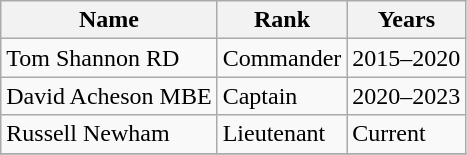<table class="wikitable">
<tr>
<th>Name</th>
<th>Rank</th>
<th>Years</th>
</tr>
<tr>
<td>Tom Shannon RD</td>
<td>Commander</td>
<td>2015–2020</td>
</tr>
<tr>
<td>David Acheson MBE</td>
<td>Captain</td>
<td>2020–2023</td>
</tr>
<tr>
<td>Russell Newham</td>
<td>Lieutenant</td>
<td>Current</td>
</tr>
<tr>
</tr>
</table>
